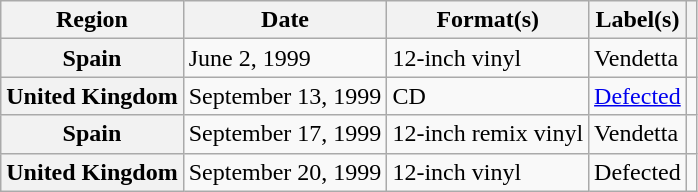<table class="wikitable plainrowheaders">
<tr>
<th scope="col">Region</th>
<th scope="col">Date</th>
<th scope="col">Format(s)</th>
<th scope="col">Label(s)</th>
<th scope="col"></th>
</tr>
<tr>
<th scope="row">Spain</th>
<td>June 2, 1999</td>
<td>12-inch vinyl</td>
<td>Vendetta</td>
<td></td>
</tr>
<tr>
<th scope="row">United Kingdom</th>
<td>September 13, 1999</td>
<td>CD</td>
<td><a href='#'>Defected</a></td>
<td></td>
</tr>
<tr>
<th scope="row">Spain</th>
<td>September 17, 1999</td>
<td>12-inch remix vinyl</td>
<td>Vendetta</td>
<td></td>
</tr>
<tr>
<th scope="row">United Kingdom</th>
<td>September 20, 1999</td>
<td>12-inch vinyl</td>
<td>Defected</td>
<td></td>
</tr>
</table>
